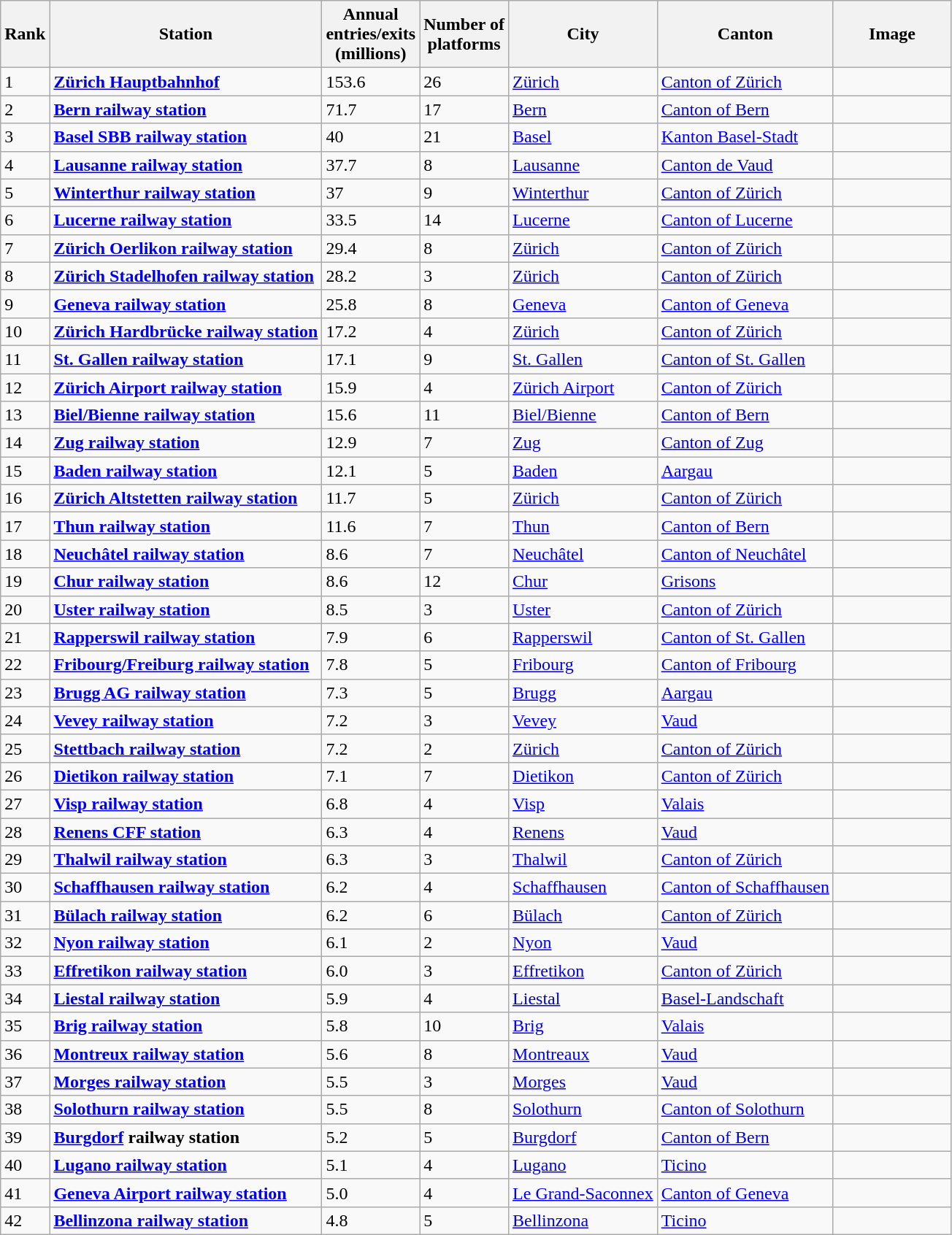<table class="wikitable sortable">
<tr>
<th>Rank</th>
<th>Station</th>
<th>Annual<br>entries/exits<br>(millions)</th>
<th>Number of<br>platforms</th>
<th>City</th>
<th>Canton</th>
<th style="width:100px;">Image</th>
</tr>
<tr>
<td>1</td>
<td><strong><a href='#'>Zürich Hauptbahnhof</a></strong></td>
<td>153.6</td>
<td>26</td>
<td><a href='#'>Zürich</a></td>
<td><a href='#'>Canton of Zürich</a></td>
<td></td>
</tr>
<tr>
<td>2</td>
<td><strong><a href='#'>Bern railway station</a></strong></td>
<td>71.7</td>
<td>17</td>
<td><a href='#'>Bern</a></td>
<td><a href='#'>Canton of Bern</a></td>
<td></td>
</tr>
<tr>
<td>3</td>
<td><strong><a href='#'>Basel SBB railway station</a></strong></td>
<td>40</td>
<td>21</td>
<td><a href='#'>Basel</a></td>
<td><a href='#'>Kanton Basel-Stadt</a></td>
<td></td>
</tr>
<tr>
<td>4</td>
<td><strong><a href='#'>Lausanne railway station</a></strong></td>
<td>37.7</td>
<td>8</td>
<td><a href='#'>Lausanne</a></td>
<td><a href='#'>Canton de Vaud</a></td>
<td></td>
</tr>
<tr>
<td>5</td>
<td><strong><a href='#'>Winterthur railway station</a></strong></td>
<td>37</td>
<td>9</td>
<td><a href='#'>Winterthur</a></td>
<td><a href='#'>Canton of Zürich</a></td>
<td></td>
</tr>
<tr>
<td>6</td>
<td><strong><a href='#'>Lucerne railway station</a></strong></td>
<td>33.5</td>
<td>14</td>
<td><a href='#'>Lucerne</a></td>
<td><a href='#'>Canton of Lucerne</a></td>
<td></td>
</tr>
<tr>
<td>7</td>
<td><strong><a href='#'>Zürich Oerlikon railway station</a></strong></td>
<td>29.4</td>
<td>8</td>
<td><a href='#'>Zürich</a></td>
<td><a href='#'>Canton of Zürich</a></td>
<td></td>
</tr>
<tr>
<td>8</td>
<td><strong><a href='#'>Zürich Stadelhofen railway station</a></strong></td>
<td>28.2</td>
<td>3</td>
<td><a href='#'>Zürich</a></td>
<td><a href='#'>Canton of Zürich</a></td>
<td></td>
</tr>
<tr>
<td>9</td>
<td><strong><a href='#'>Geneva railway station</a></strong></td>
<td>25.8</td>
<td>8</td>
<td><a href='#'>Geneva</a></td>
<td><a href='#'>Canton of Geneva</a></td>
<td></td>
</tr>
<tr>
<td>10</td>
<td><strong><a href='#'>Zürich Hardbrücke railway station</a></strong></td>
<td>17.2</td>
<td>4</td>
<td><a href='#'>Zürich</a></td>
<td><a href='#'>Canton of Zürich</a></td>
<td></td>
</tr>
<tr>
<td>11</td>
<td><strong><a href='#'>St. Gallen railway station</a></strong></td>
<td>17.1</td>
<td>9</td>
<td><a href='#'>St. Gallen</a></td>
<td><a href='#'>Canton of St. Gallen</a></td>
<td></td>
</tr>
<tr>
<td>12</td>
<td><strong><a href='#'>Zürich Airport railway station</a></strong></td>
<td>15.9</td>
<td>4</td>
<td><a href='#'>Zürich Airport</a></td>
<td><a href='#'>Canton of Zürich</a></td>
<td></td>
</tr>
<tr>
<td>13</td>
<td><strong><a href='#'>Biel/Bienne railway station</a></strong></td>
<td>15.6</td>
<td>11</td>
<td><a href='#'>Biel/Bienne</a></td>
<td><a href='#'>Canton of Bern</a></td>
<td></td>
</tr>
<tr>
<td>14</td>
<td><strong><a href='#'>Zug railway station</a></strong></td>
<td>12.9</td>
<td>7</td>
<td><a href='#'>Zug</a></td>
<td><a href='#'>Canton of Zug</a></td>
<td></td>
</tr>
<tr>
<td>15</td>
<td><strong><a href='#'>Baden railway station</a></strong></td>
<td>12.1</td>
<td>5</td>
<td><a href='#'>Baden</a></td>
<td><a href='#'>Aargau</a></td>
<td></td>
</tr>
<tr>
<td>16</td>
<td><strong><a href='#'>Zürich Altstetten railway station</a></strong></td>
<td>11.7</td>
<td>5</td>
<td><a href='#'>Zürich</a></td>
<td><a href='#'>Canton of Zürich</a></td>
<td></td>
</tr>
<tr>
<td>17</td>
<td><strong><a href='#'>Thun railway station</a></strong></td>
<td>11.6</td>
<td>7</td>
<td><a href='#'>Thun</a></td>
<td><a href='#'>Canton of Bern</a></td>
<td></td>
</tr>
<tr>
<td>18</td>
<td><strong><a href='#'>Neuchâtel railway station</a></strong></td>
<td>8.6</td>
<td>7</td>
<td><a href='#'>Neuchâtel</a></td>
<td><a href='#'>Canton of Neuchâtel</a></td>
<td></td>
</tr>
<tr>
<td>19</td>
<td><strong><a href='#'>Chur railway station</a></strong></td>
<td>8.6</td>
<td>12</td>
<td><a href='#'>Chur</a></td>
<td><a href='#'>Grisons</a></td>
<td></td>
</tr>
<tr>
<td>20</td>
<td><strong><a href='#'>Uster railway station</a></strong></td>
<td>8.5</td>
<td>3</td>
<td><a href='#'>Uster</a></td>
<td><a href='#'>Canton of Zürich</a></td>
<td></td>
</tr>
<tr>
<td>21</td>
<td><strong><a href='#'>Rapperswil railway station</a></strong></td>
<td>7.9</td>
<td>6</td>
<td><a href='#'>Rapperswil</a></td>
<td><a href='#'>Canton of St. Gallen</a></td>
<td></td>
</tr>
<tr>
<td>22</td>
<td><strong><a href='#'>Fribourg/Freiburg railway station</a></strong></td>
<td>7.8</td>
<td>5</td>
<td><a href='#'>Fribourg</a></td>
<td><a href='#'>Canton of Fribourg</a></td>
<td></td>
</tr>
<tr>
<td>23</td>
<td><strong><a href='#'>Brugg AG railway station</a></strong></td>
<td>7.3</td>
<td>5</td>
<td><a href='#'>Brugg</a></td>
<td><a href='#'>Aargau</a></td>
<td></td>
</tr>
<tr>
<td>24</td>
<td><strong><a href='#'>Vevey railway station</a></strong></td>
<td>7.2</td>
<td>3</td>
<td><a href='#'>Vevey</a></td>
<td><a href='#'>Vaud</a></td>
<td></td>
</tr>
<tr>
<td>25</td>
<td><strong><a href='#'>Stettbach railway station</a></strong></td>
<td>7.2</td>
<td>2</td>
<td><a href='#'>Zürich</a></td>
<td><a href='#'>Canton of Zürich</a></td>
<td></td>
</tr>
<tr>
<td>26</td>
<td><strong><a href='#'>Dietikon railway station</a></strong></td>
<td>7.1</td>
<td>7</td>
<td><a href='#'>Dietikon</a></td>
<td><a href='#'>Canton of Zürich</a></td>
<td></td>
</tr>
<tr>
<td>27</td>
<td><strong><a href='#'>Visp railway station</a></strong></td>
<td>6.8</td>
<td>4</td>
<td><a href='#'>Visp</a></td>
<td><a href='#'>Valais</a></td>
<td></td>
</tr>
<tr>
<td>28</td>
<td><strong><a href='#'>Renens CFF station</a></strong></td>
<td>6.3</td>
<td>4</td>
<td><a href='#'>Renens</a></td>
<td><a href='#'>Vaud</a></td>
<td></td>
</tr>
<tr>
<td>29</td>
<td><strong><a href='#'>Thalwil railway station</a></strong></td>
<td>6.3</td>
<td>3</td>
<td><a href='#'>Thalwil</a></td>
<td><a href='#'>Canton of Zürich</a></td>
<td></td>
</tr>
<tr>
<td>30</td>
<td><strong><a href='#'>Schaffhausen railway station</a></strong></td>
<td>6.2</td>
<td>4</td>
<td><a href='#'>Schaffhausen</a></td>
<td><a href='#'>Canton of Schaffhausen</a></td>
<td></td>
</tr>
<tr>
<td>31</td>
<td><strong><a href='#'>Bülach railway station</a></strong></td>
<td>6.2</td>
<td>6</td>
<td><a href='#'>Bülach</a></td>
<td><a href='#'>Canton of Zürich</a></td>
<td></td>
</tr>
<tr>
<td>32</td>
<td><strong><a href='#'>Nyon railway station</a></strong></td>
<td>6.1</td>
<td>2</td>
<td><a href='#'>Nyon</a></td>
<td><a href='#'>Vaud</a></td>
<td></td>
</tr>
<tr>
<td>33</td>
<td><strong><a href='#'>Effretikon railway station</a></strong></td>
<td>6.0</td>
<td>3</td>
<td><a href='#'>Effretikon</a></td>
<td><a href='#'>Canton of Zürich</a></td>
<td></td>
</tr>
<tr>
<td>34</td>
<td><strong><a href='#'>Liestal railway station</a></strong></td>
<td>5.9</td>
<td>4</td>
<td><a href='#'>Liestal</a></td>
<td><a href='#'>Basel-Landschaft</a></td>
<td></td>
</tr>
<tr>
<td>35</td>
<td><strong><a href='#'>Brig railway station</a></strong></td>
<td>5.8</td>
<td>10</td>
<td><a href='#'>Brig</a></td>
<td><a href='#'>Valais</a></td>
<td></td>
</tr>
<tr>
<td>36</td>
<td><strong><a href='#'>Montreux railway station</a></strong></td>
<td>5.6</td>
<td>8</td>
<td><a href='#'>Montreaux</a></td>
<td><a href='#'>Vaud</a></td>
<td></td>
</tr>
<tr>
<td>37</td>
<td><strong><a href='#'>Morges railway station</a></strong></td>
<td>5.5</td>
<td>3</td>
<td><a href='#'>Morges</a></td>
<td><a href='#'>Vaud</a></td>
<td></td>
</tr>
<tr>
<td>38</td>
<td><strong><a href='#'>Solothurn railway station</a></strong></td>
<td>5.5</td>
<td>8</td>
<td><a href='#'>Solothurn</a></td>
<td><a href='#'>Canton of Solothurn</a></td>
<td></td>
</tr>
<tr>
<td>39</td>
<td><strong><a href='#'>Burgdorf</a> railway station</strong></td>
<td>5.2</td>
<td>5</td>
<td><a href='#'>Burgdorf</a></td>
<td><a href='#'>Canton of Bern</a></td>
<td></td>
</tr>
<tr>
<td>40</td>
<td><strong><a href='#'>Lugano railway station</a></strong></td>
<td>5.1</td>
<td>4</td>
<td><a href='#'>Lugano</a></td>
<td><a href='#'>Ticino</a></td>
<td></td>
</tr>
<tr>
<td>41</td>
<td><strong><a href='#'>Geneva Airport railway station</a></strong></td>
<td>5.0</td>
<td>4</td>
<td><a href='#'>Le Grand-Saconnex</a></td>
<td><a href='#'>Canton of Geneva</a></td>
<td></td>
</tr>
<tr>
<td>42</td>
<td><strong><a href='#'>Bellinzona railway station</a></strong></td>
<td>4.8</td>
<td>5</td>
<td><a href='#'>Bellinzona</a></td>
<td><a href='#'>Ticino</a></td>
<td></td>
</tr>
</table>
